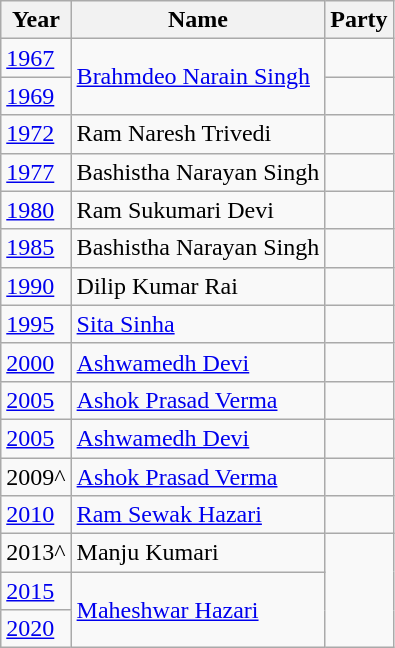<table class="wikitable sortable">
<tr>
<th>Year</th>
<th>Name</th>
<th colspan="2">Party</th>
</tr>
<tr>
<td><a href='#'>1967</a></td>
<td rowspan="2"><a href='#'>Brahmdeo Narain Singh</a></td>
<td></td>
</tr>
<tr>
<td><a href='#'>1969</a></td>
</tr>
<tr>
<td><a href='#'>1972</a></td>
<td>Ram Naresh Trivedi</td>
<td></td>
</tr>
<tr>
<td><a href='#'>1977</a></td>
<td>Bashistha Narayan Singh</td>
<td></td>
</tr>
<tr>
<td><a href='#'>1980</a></td>
<td>Ram Sukumari Devi</td>
<td></td>
</tr>
<tr>
<td><a href='#'>1985</a></td>
<td>Bashistha Narayan Singh</td>
<td></td>
</tr>
<tr>
<td><a href='#'>1990</a></td>
<td>Dilip Kumar Rai</td>
<td></td>
</tr>
<tr>
<td><a href='#'>1995</a></td>
<td><a href='#'>Sita Sinha</a></td>
<td></td>
</tr>
<tr>
<td><a href='#'>2000</a></td>
<td><a href='#'>Ashwamedh Devi</a></td>
<td></td>
</tr>
<tr>
<td><a href='#'>2005</a></td>
<td><a href='#'>Ashok Prasad Verma</a></td>
<td></td>
</tr>
<tr>
<td><a href='#'>2005</a></td>
<td><a href='#'>Ashwamedh Devi</a></td>
<td></td>
</tr>
<tr>
<td>2009^</td>
<td><a href='#'>Ashok Prasad Verma</a></td>
<td></td>
</tr>
<tr>
<td><a href='#'>2010</a></td>
<td><a href='#'>Ram Sewak Hazari</a></td>
<td></td>
</tr>
<tr>
<td>2013^</td>
<td>Manju Kumari</td>
</tr>
<tr>
<td><a href='#'>2015</a></td>
<td rowspan="2"><a href='#'>Maheshwar Hazari</a></td>
</tr>
<tr>
<td><a href='#'>2020</a></td>
</tr>
</table>
